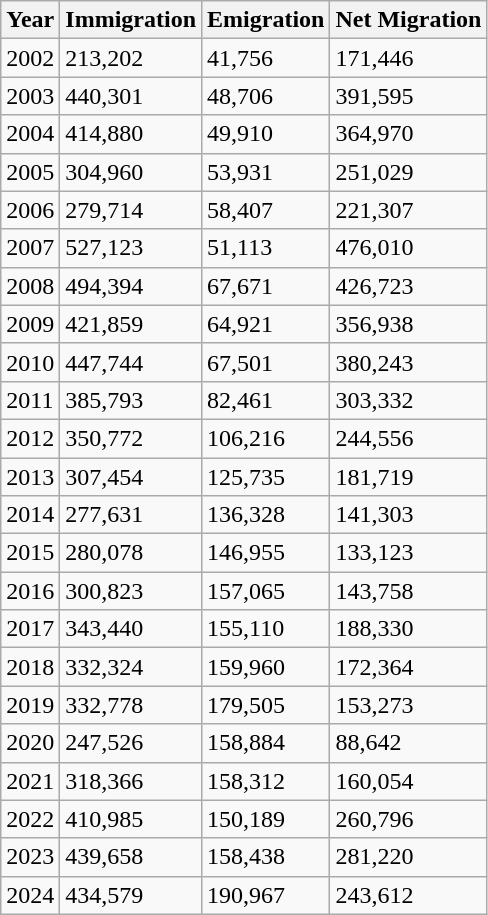<table class="wikitable sortable">
<tr>
<th>Year</th>
<th>Immigration</th>
<th>Emigration</th>
<th>Net Migration</th>
</tr>
<tr>
<td>2002</td>
<td>213,202</td>
<td>41,756</td>
<td>171,446</td>
</tr>
<tr>
<td>2003</td>
<td>440,301</td>
<td>48,706</td>
<td>391,595</td>
</tr>
<tr>
<td>2004</td>
<td>414,880</td>
<td>49,910</td>
<td>364,970</td>
</tr>
<tr>
<td>2005</td>
<td>304,960</td>
<td>53,931</td>
<td>251,029</td>
</tr>
<tr>
<td>2006</td>
<td>279,714</td>
<td>58,407</td>
<td>221,307</td>
</tr>
<tr>
<td>2007</td>
<td>527,123</td>
<td>51,113</td>
<td>476,010</td>
</tr>
<tr>
<td>2008</td>
<td>494,394</td>
<td>67,671</td>
<td>426,723</td>
</tr>
<tr>
<td>2009</td>
<td>421,859</td>
<td>64,921</td>
<td>356,938</td>
</tr>
<tr>
<td>2010</td>
<td>447,744</td>
<td>67,501</td>
<td>380,243</td>
</tr>
<tr>
<td>2011</td>
<td>385,793</td>
<td>82,461</td>
<td>303,332</td>
</tr>
<tr>
<td>2012</td>
<td>350,772</td>
<td>106,216</td>
<td>244,556</td>
</tr>
<tr>
<td>2013</td>
<td>307,454</td>
<td>125,735</td>
<td>181,719</td>
</tr>
<tr>
<td>2014</td>
<td>277,631</td>
<td>136,328</td>
<td>141,303</td>
</tr>
<tr>
<td>2015</td>
<td>280,078</td>
<td>146,955</td>
<td>133,123</td>
</tr>
<tr>
<td>2016</td>
<td>300,823</td>
<td>157,065</td>
<td>143,758</td>
</tr>
<tr>
<td>2017</td>
<td>343,440</td>
<td>155,110</td>
<td>188,330</td>
</tr>
<tr>
<td>2018</td>
<td>332,324</td>
<td>159,960</td>
<td>172,364</td>
</tr>
<tr>
<td>2019</td>
<td>332,778</td>
<td>179,505</td>
<td>153,273</td>
</tr>
<tr>
<td>2020</td>
<td>247,526</td>
<td>158,884</td>
<td>88,642</td>
</tr>
<tr>
<td>2021</td>
<td>318,366</td>
<td>158,312</td>
<td>160,054</td>
</tr>
<tr>
<td>2022</td>
<td>410,985</td>
<td>150,189</td>
<td>260,796</td>
</tr>
<tr>
<td>2023</td>
<td>439,658</td>
<td>158,438</td>
<td>281,220</td>
</tr>
<tr>
<td>2024</td>
<td>434,579</td>
<td>190,967</td>
<td>243,612</td>
</tr>
</table>
